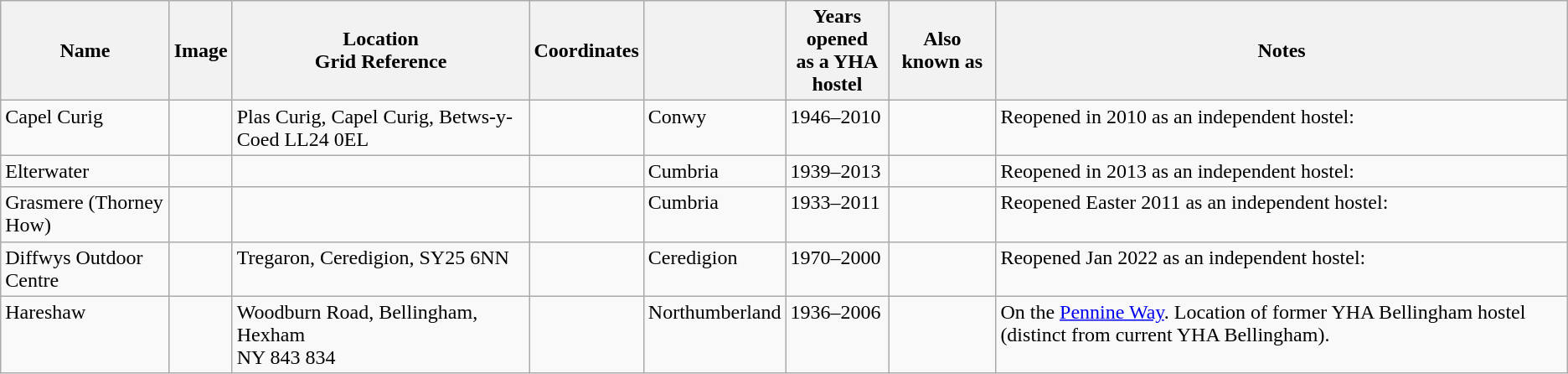<table class="wikitable sortable" border="1">
<tr>
<th>Name</th>
<th>Image</th>
<th>Location<br>Grid Reference</th>
<th>Coordinates</th>
<th County></th>
<th>Years opened<br>as a YHA<br>hostel</th>
<th class="unsortable">Also known as</th>
<th class="unsortable">Notes</th>
</tr>
<tr valign="top">
<td>Capel Curig</td>
<td></td>
<td>Plas Curig, Capel Curig, Betws-y-Coed LL24 0EL</td>
<td></td>
<td>Conwy</td>
<td>1946–2010</td>
<td> </td>
<td>Reopened in 2010 as an independent hostel: </td>
</tr>
<tr valign="top">
<td>Elterwater</td>
<td></td>
<td></td>
<td></td>
<td>Cumbria</td>
<td>1939–2013</td>
<td> </td>
<td>Reopened in 2013 as an independent hostel: </td>
</tr>
<tr valign="top">
<td>Grasmere (Thorney How)</td>
<td></td>
<td></td>
<td></td>
<td>Cumbria</td>
<td>1933–2011</td>
<td> </td>
<td>Reopened Easter 2011 as an independent hostel: </td>
</tr>
<tr valign="top">
<td>Diffwys Outdoor Centre</td>
<td></td>
<td>Tregaron, Ceredigion, SY25 6NN</td>
<td></td>
<td>Ceredigion</td>
<td>1970–2000</td>
<td> </td>
<td>Reopened Jan 2022 as an independent hostel: </td>
</tr>
<tr valign="top">
<td>Hareshaw</td>
<td></td>
<td>Woodburn Road, Bellingham, Hexham<br>NY 843 834 </td>
<td></td>
<td>Northumberland</td>
<td>1936–2006</td>
<td> </td>
<td>On the <a href='#'>Pennine Way</a>. Location of former YHA Bellingham hostel (distinct from current YHA Bellingham).</td>
</tr>
</table>
